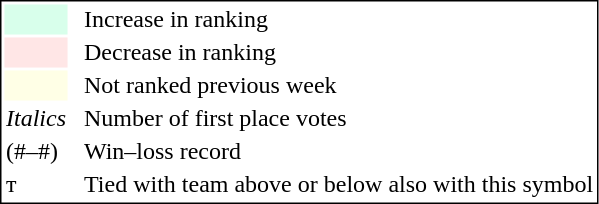<table style="border:1px solid black;">
<tr>
<td style="background:#D8FFEB; width:20px;"></td>
<td> </td>
<td>Increase in ranking</td>
</tr>
<tr>
<td style="background:#FFE6E6; width:20px;"></td>
<td> </td>
<td>Decrease in ranking</td>
</tr>
<tr>
<td style="background:#FFFFE6; width:20px;"></td>
<td> </td>
<td>Not ranked previous week</td>
</tr>
<tr>
<td><em>Italics</em></td>
<td> </td>
<td>Number of first place votes</td>
</tr>
<tr>
<td>(#–#)</td>
<td> </td>
<td>Win–loss record</td>
</tr>
<tr>
<td>т</td>
<td></td>
<td>Tied with team above or below also with this symbol</td>
</tr>
</table>
